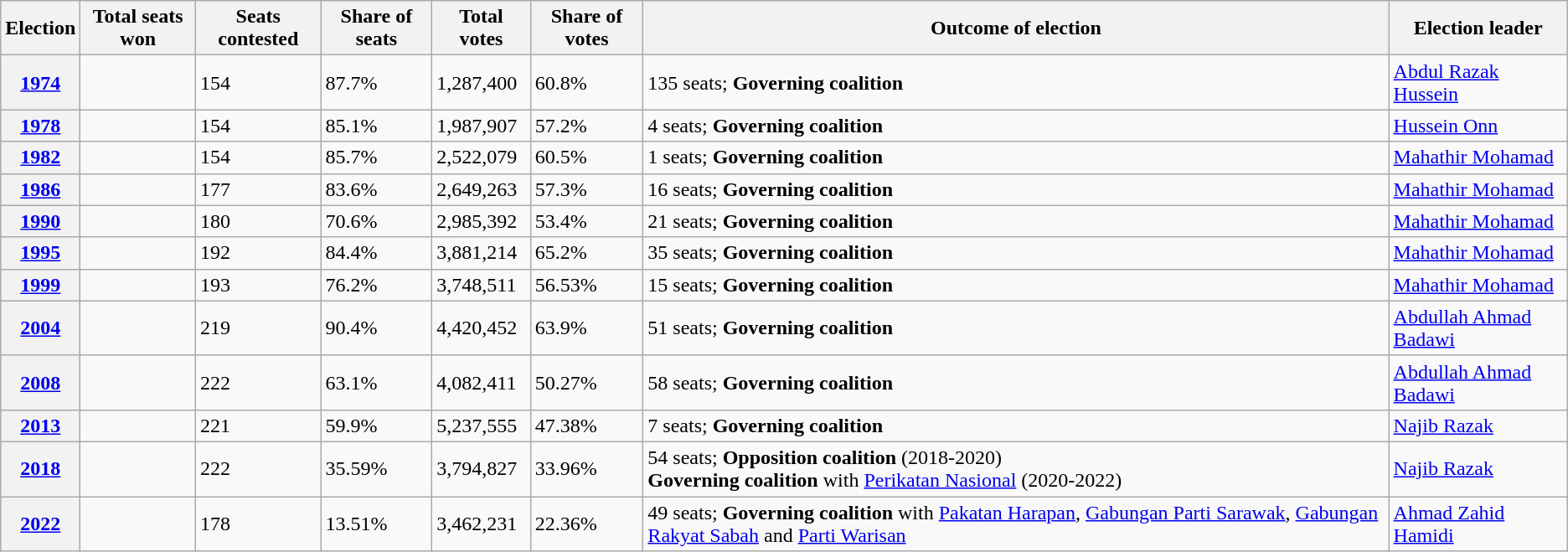<table class="wikitable">
<tr>
<th>Election</th>
<th>Total seats won</th>
<th>Seats contested</th>
<th>Share of seats</th>
<th>Total votes</th>
<th>Share of votes</th>
<th>Outcome of election</th>
<th>Election leader</th>
</tr>
<tr>
<th><a href='#'>1974</a></th>
<td></td>
<td>154</td>
<td>87.7%</td>
<td>1,287,400</td>
<td>60.8%</td>
<td>135 seats; <strong>Governing coalition</strong></td>
<td><a href='#'>Abdul Razak Hussein</a></td>
</tr>
<tr>
<th><a href='#'>1978</a></th>
<td></td>
<td>154</td>
<td>85.1%</td>
<td>1,987,907</td>
<td>57.2%</td>
<td>4 seats; <strong>Governing coalition</strong></td>
<td><a href='#'>Hussein Onn</a></td>
</tr>
<tr>
<th><a href='#'>1982</a></th>
<td></td>
<td>154</td>
<td>85.7%</td>
<td>2,522,079</td>
<td>60.5%</td>
<td>1 seats; <strong>Governing coalition</strong></td>
<td><a href='#'>Mahathir Mohamad</a></td>
</tr>
<tr>
<th><a href='#'>1986</a></th>
<td></td>
<td>177</td>
<td>83.6%</td>
<td>2,649,263</td>
<td>57.3%</td>
<td>16 seats; <strong>Governing coalition</strong></td>
<td><a href='#'>Mahathir Mohamad</a></td>
</tr>
<tr>
<th><a href='#'>1990</a></th>
<td></td>
<td>180</td>
<td>70.6%</td>
<td>2,985,392</td>
<td>53.4%</td>
<td>21 seats; <strong>Governing coalition</strong></td>
<td><a href='#'>Mahathir Mohamad</a></td>
</tr>
<tr>
<th><a href='#'>1995</a></th>
<td></td>
<td>192</td>
<td>84.4%</td>
<td>3,881,214</td>
<td>65.2%</td>
<td>35 seats; <strong>Governing coalition</strong></td>
<td><a href='#'>Mahathir Mohamad</a></td>
</tr>
<tr>
<th><a href='#'>1999</a></th>
<td></td>
<td>193</td>
<td>76.2%</td>
<td>3,748,511</td>
<td>56.53%</td>
<td>15 seats; <strong>Governing coalition</strong></td>
<td><a href='#'>Mahathir Mohamad</a></td>
</tr>
<tr>
<th><a href='#'>2004</a></th>
<td></td>
<td>219</td>
<td>90.4%</td>
<td>4,420,452</td>
<td>63.9%</td>
<td>51 seats; <strong>Governing coalition</strong></td>
<td><a href='#'>Abdullah Ahmad Badawi</a></td>
</tr>
<tr>
<th><a href='#'>2008</a></th>
<td></td>
<td>222</td>
<td>63.1%</td>
<td>4,082,411</td>
<td>50.27%</td>
<td>58 seats; <strong>Governing coalition</strong></td>
<td><a href='#'>Abdullah Ahmad Badawi</a></td>
</tr>
<tr>
<th><a href='#'>2013</a></th>
<td></td>
<td>221</td>
<td>59.9%</td>
<td>5,237,555</td>
<td>47.38%</td>
<td>7 seats; <strong>Governing coalition</strong></td>
<td><a href='#'>Najib Razak</a></td>
</tr>
<tr>
<th><a href='#'>2018</a></th>
<td></td>
<td>222</td>
<td>35.59%</td>
<td>3,794,827</td>
<td>33.96%</td>
<td>54 seats; <strong>Opposition coalition</strong> (2018-2020)<br><strong>Governing coalition</strong> with <a href='#'>Perikatan Nasional</a> (2020-2022)</td>
<td><a href='#'>Najib Razak</a></td>
</tr>
<tr>
<th><a href='#'>2022</a></th>
<td></td>
<td>178</td>
<td>13.51%</td>
<td>3,462,231</td>
<td>22.36%</td>
<td>49 seats; <strong>Governing coalition</strong> with <a href='#'>Pakatan Harapan</a>, <a href='#'>Gabungan Parti Sarawak</a>, <a href='#'>Gabungan Rakyat Sabah</a> and <a href='#'>Parti Warisan</a></td>
<td><a href='#'>Ahmad Zahid Hamidi</a></td>
</tr>
</table>
